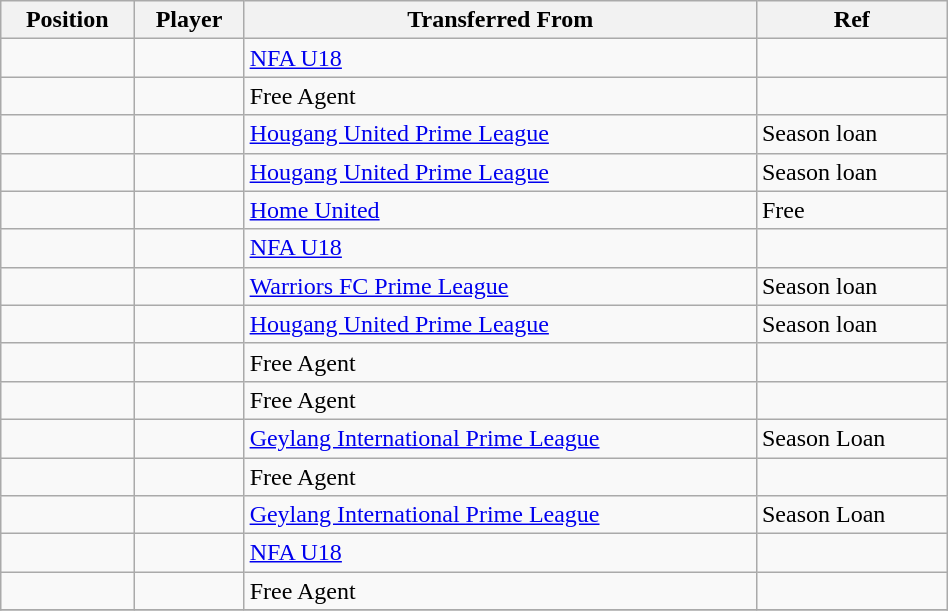<table class="wikitable sortable" style="width:50%; text-align:center; font-size:100%; text-align:left;">
<tr>
<th>Position</th>
<th>Player</th>
<th>Transferred From</th>
<th>Ref</th>
</tr>
<tr>
<td></td>
<td></td>
<td> <a href='#'>NFA U18</a></td>
<td></td>
</tr>
<tr>
<td></td>
<td></td>
<td>Free Agent</td>
<td></td>
</tr>
<tr>
<td></td>
<td></td>
<td> <a href='#'>Hougang United Prime League</a></td>
<td>Season loan  </td>
</tr>
<tr>
<td></td>
<td></td>
<td> <a href='#'>Hougang United Prime League</a></td>
<td>Season loan  </td>
</tr>
<tr>
<td></td>
<td></td>
<td> <a href='#'>Home United</a></td>
<td>Free</td>
</tr>
<tr>
<td></td>
<td></td>
<td> <a href='#'>NFA U18</a></td>
<td></td>
</tr>
<tr>
<td></td>
<td></td>
<td> <a href='#'> Warriors FC Prime League</a></td>
<td>Season loan </td>
</tr>
<tr>
<td></td>
<td></td>
<td> <a href='#'>Hougang United Prime League</a></td>
<td>Season loan  </td>
</tr>
<tr>
<td></td>
<td></td>
<td>Free Agent</td>
<td></td>
</tr>
<tr>
<td></td>
<td></td>
<td>Free Agent</td>
<td></td>
</tr>
<tr>
<td></td>
<td></td>
<td> <a href='#'>Geylang International Prime League</a></td>
<td>Season Loan </td>
</tr>
<tr>
<td></td>
<td></td>
<td>Free Agent</td>
<td></td>
</tr>
<tr>
<td></td>
<td></td>
<td> <a href='#'>Geylang International Prime League</a></td>
<td>Season Loan </td>
</tr>
<tr>
<td></td>
<td></td>
<td> <a href='#'>NFA U18</a></td>
<td></td>
</tr>
<tr>
<td></td>
<td></td>
<td>Free Agent</td>
<td></td>
</tr>
<tr>
</tr>
</table>
